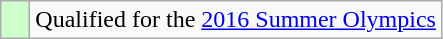<table class="wikitable">
<tr>
<td style="background: #ccffcc;width:12px"></td>
<td>Qualified for the <a href='#'>2016 Summer Olympics</a></td>
</tr>
</table>
